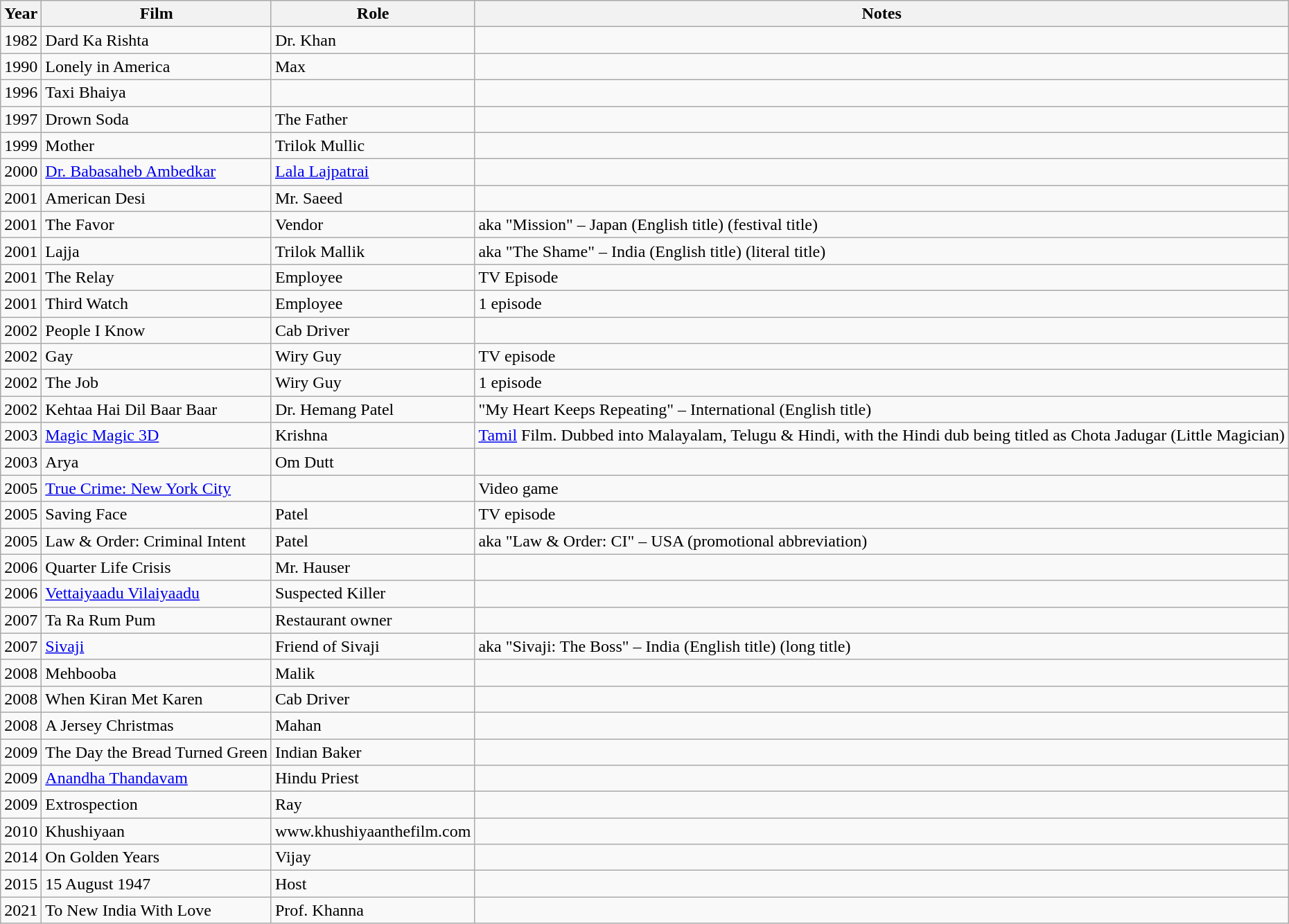<table class="wikitable">
<tr>
<th>Year</th>
<th>Film</th>
<th>Role</th>
<th>Notes</th>
</tr>
<tr>
<td>1982</td>
<td>Dard Ka Rishta</td>
<td>Dr. Khan</td>
<td></td>
</tr>
<tr>
<td>1990</td>
<td>Lonely in America</td>
<td>Max</td>
<td></td>
</tr>
<tr>
<td>1996</td>
<td>Taxi Bhaiya</td>
<td></td>
<td></td>
</tr>
<tr>
<td>1997</td>
<td>Drown Soda</td>
<td>The Father</td>
<td></td>
</tr>
<tr>
<td>1999</td>
<td>Mother</td>
<td>Trilok Mullic</td>
<td></td>
</tr>
<tr>
<td>2000</td>
<td><a href='#'>Dr. Babasaheb Ambedkar</a></td>
<td><a href='#'>Lala Lajpatrai</a></td>
<td></td>
</tr>
<tr>
<td>2001</td>
<td>American Desi</td>
<td>Mr. Saeed</td>
<td></td>
</tr>
<tr>
<td>2001</td>
<td>The Favor</td>
<td>Vendor</td>
<td>aka "Mission" – Japan (English title) (festival title)</td>
</tr>
<tr>
<td>2001</td>
<td>Lajja</td>
<td>Trilok Mallik</td>
<td>aka "The Shame" – India (English title) (literal title)</td>
</tr>
<tr>
<td>2001</td>
<td>The Relay</td>
<td>Employee</td>
<td>TV Episode</td>
</tr>
<tr>
<td>2001</td>
<td>Third Watch</td>
<td>Employee</td>
<td>1 episode</td>
</tr>
<tr>
<td>2002</td>
<td>People I Know</td>
<td>Cab Driver</td>
<td></td>
</tr>
<tr>
<td>2002</td>
<td>Gay</td>
<td>Wiry Guy</td>
<td>TV episode</td>
</tr>
<tr>
<td>2002</td>
<td>The Job</td>
<td>Wiry Guy</td>
<td>1 episode</td>
</tr>
<tr>
<td>2002</td>
<td>Kehtaa Hai Dil Baar Baar</td>
<td>Dr. Hemang Patel</td>
<td>"My Heart Keeps Repeating" – International (English title)</td>
</tr>
<tr>
<td>2003</td>
<td><a href='#'>Magic Magic 3D</a></td>
<td>Krishna</td>
<td><a href='#'>Tamil</a> Film. Dubbed into Malayalam, Telugu & Hindi, with the Hindi dub being titled as Chota Jadugar (Little Magician)</td>
</tr>
<tr>
<td>2003</td>
<td>Arya</td>
<td>Om Dutt</td>
<td></td>
</tr>
<tr>
<td>2005</td>
<td><a href='#'>True Crime: New York City</a></td>
<td></td>
<td>Video game</td>
</tr>
<tr>
<td>2005</td>
<td>Saving Face</td>
<td>Patel</td>
<td>TV episode</td>
</tr>
<tr>
<td>2005</td>
<td>Law & Order: Criminal Intent</td>
<td>Patel</td>
<td>aka "Law & Order: CI" – USA (promotional abbreviation)</td>
</tr>
<tr>
<td>2006</td>
<td>Quarter Life Crisis</td>
<td>Mr. Hauser</td>
<td></td>
</tr>
<tr>
<td>2006</td>
<td><a href='#'>Vettaiyaadu Vilaiyaadu</a></td>
<td>Suspected Killer</td>
<td></td>
</tr>
<tr>
<td>2007</td>
<td>Ta Ra Rum Pum</td>
<td>Restaurant owner</td>
<td></td>
</tr>
<tr>
<td>2007</td>
<td><a href='#'>Sivaji</a></td>
<td>Friend of Sivaji</td>
<td>aka "Sivaji: The Boss" – India (English title) (long title)</td>
</tr>
<tr>
<td>2008</td>
<td>Mehbooba</td>
<td>Malik</td>
<td></td>
</tr>
<tr>
<td>2008</td>
<td>When Kiran Met Karen</td>
<td>Cab Driver</td>
<td></td>
</tr>
<tr>
<td>2008</td>
<td>A Jersey Christmas</td>
<td>Mahan</td>
<td></td>
</tr>
<tr>
<td>2009</td>
<td>The Day the Bread Turned Green</td>
<td>Indian Baker</td>
<td></td>
</tr>
<tr>
<td>2009</td>
<td><a href='#'>Anandha Thandavam</a></td>
<td>Hindu Priest</td>
<td></td>
</tr>
<tr>
<td>2009</td>
<td>Extrospection</td>
<td>Ray</td>
<td></td>
</tr>
<tr>
<td>2010</td>
<td>Khushiyaan</td>
<td>www.khushiyaanthefilm.com</td>
<td></td>
</tr>
<tr>
<td>2014</td>
<td>On Golden Years</td>
<td>Vijay</td>
<td></td>
</tr>
<tr>
<td>2015</td>
<td>15 August 1947</td>
<td>Host</td>
<td></td>
</tr>
<tr>
<td>2021</td>
<td>To New India With Love</td>
<td>Prof. Khanna</td>
<td></td>
</tr>
</table>
